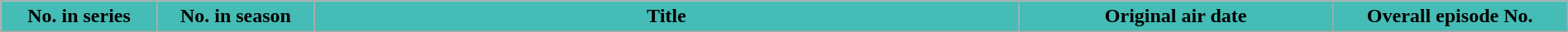<table class="wikitable plainrowheaders" style="width:100%; margin:auto; background:#FFFFFF;">
<tr>
<th scope="col" style="background-color: #45BCB5; color:#000000;" width=10%>No. in series</th>
<th scope="col" style="background-color: #45BCB5; color:#000000;" width=10%>No. in season</th>
<th scope="col" style="background-color: #45BCB5; color:#000000;" width=45%>Title</th>
<th scope="col" style="background-color: #45BCB5; color:#000000;" width=20%>Original air date</th>
<th scope="col" style="background-color: #45BCB5; color:#000000;" width=15%>Overall episode No.<br>






</th>
</tr>
</table>
